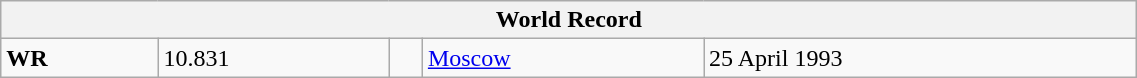<table class="wikitable" width=60%>
<tr>
<th colspan=5>World Record</th>
</tr>
<tr>
<td><strong>WR</strong></td>
<td>10.831</td>
<td></td>
<td><a href='#'>Moscow</a> </td>
<td>25 April 1993</td>
</tr>
</table>
